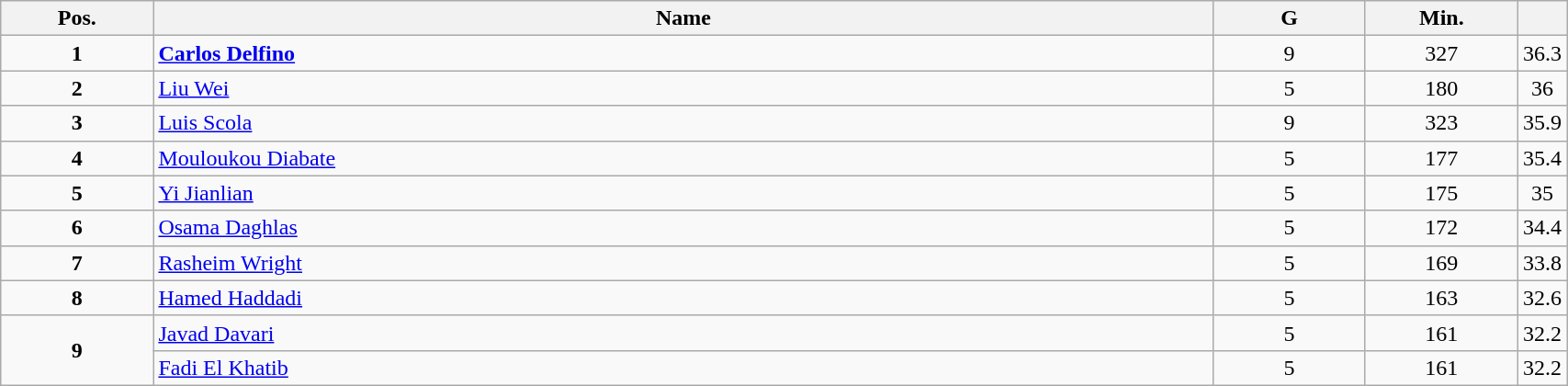<table class="wikitable" style="width:90%;">
<tr>
<th style="width:10%;">Pos.</th>
<th style="width:70%;">Name</th>
<th style="width:10%;">G</th>
<th style="width:10%;">Min.</th>
<th style="width:10%;"></th>
</tr>
<tr align=center>
<td><strong>1</strong></td>
<td align=left> <strong><a href='#'>Carlos Delfino</a></strong></td>
<td>9</td>
<td>327</td>
<td>36.3</td>
</tr>
<tr align=center>
<td><strong>2</strong></td>
<td align=left> <a href='#'>Liu Wei</a></td>
<td>5</td>
<td>180</td>
<td>36</td>
</tr>
<tr align=center>
<td><strong>3</strong></td>
<td align=left> <a href='#'>Luis Scola</a></td>
<td>9</td>
<td>323</td>
<td>35.9</td>
</tr>
<tr align=center>
<td><strong>4</strong></td>
<td align=left> <a href='#'>Mouloukou Diabate</a></td>
<td>5</td>
<td>177</td>
<td>35.4</td>
</tr>
<tr align=center>
<td><strong>5</strong></td>
<td align=left> <a href='#'>Yi Jianlian</a></td>
<td>5</td>
<td>175</td>
<td>35</td>
</tr>
<tr align=center>
<td><strong>6</strong></td>
<td align=left> <a href='#'>Osama Daghlas</a></td>
<td>5</td>
<td>172</td>
<td>34.4</td>
</tr>
<tr align=center>
<td><strong>7</strong></td>
<td align=left> <a href='#'>Rasheim Wright</a></td>
<td>5</td>
<td>169</td>
<td>33.8</td>
</tr>
<tr align=center>
<td><strong>8</strong></td>
<td align=left> <a href='#'>Hamed Haddadi</a></td>
<td>5</td>
<td>163</td>
<td>32.6</td>
</tr>
<tr align=center>
<td rowspan=2><strong>9</strong></td>
<td align=left> <a href='#'>Javad Davari</a></td>
<td>5</td>
<td>161</td>
<td>32.2</td>
</tr>
<tr align=center>
<td align=left> <a href='#'>Fadi El Khatib</a></td>
<td>5</td>
<td>161</td>
<td>32.2</td>
</tr>
</table>
